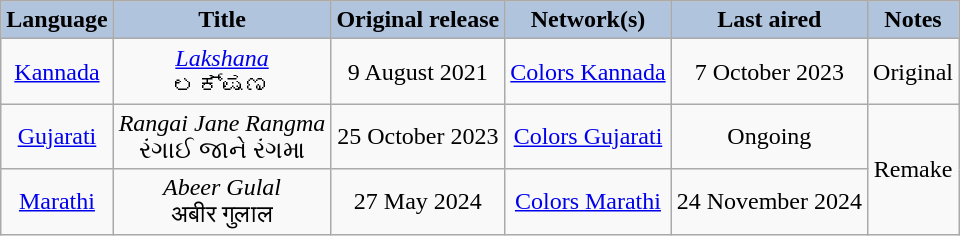<table class="wikitable" style="text-align:center;">
<tr>
<th style="background:LightSteelBlue;">Language</th>
<th style="background:LightSteelBlue;">Title</th>
<th style="background:LightSteelBlue;">Original release</th>
<th style="background:LightSteelBlue;">Network(s)</th>
<th style="background:LightSteelBlue;">Last aired</th>
<th style="background:LightSteelBlue;">Notes</th>
</tr>
<tr>
<td><a href='#'>Kannada</a></td>
<td><em><a href='#'>Lakshana</a></em> <br> ಲಕ್ಷಣ</td>
<td>9 August 2021</td>
<td><a href='#'>Colors Kannada</a></td>
<td>7 October 2023</td>
<td>Original</td>
</tr>
<tr>
<td><a href='#'>Gujarati</a></td>
<td><em>Rangai Jane Rangma</em> <br> રંગાઈ જાને રંગમા</td>
<td>25 October 2023</td>
<td><a href='#'>Colors Gujarati</a></td>
<td>Ongoing</td>
<td rowspan="2">Remake</td>
</tr>
<tr>
<td><a href='#'>Marathi</a></td>
<td><em>Abeer Gulal</em> <br> अबीर गुलाल</td>
<td>27 May 2024</td>
<td><a href='#'>Colors Marathi</a></td>
<td>24 November 2024</td>
</tr>
</table>
